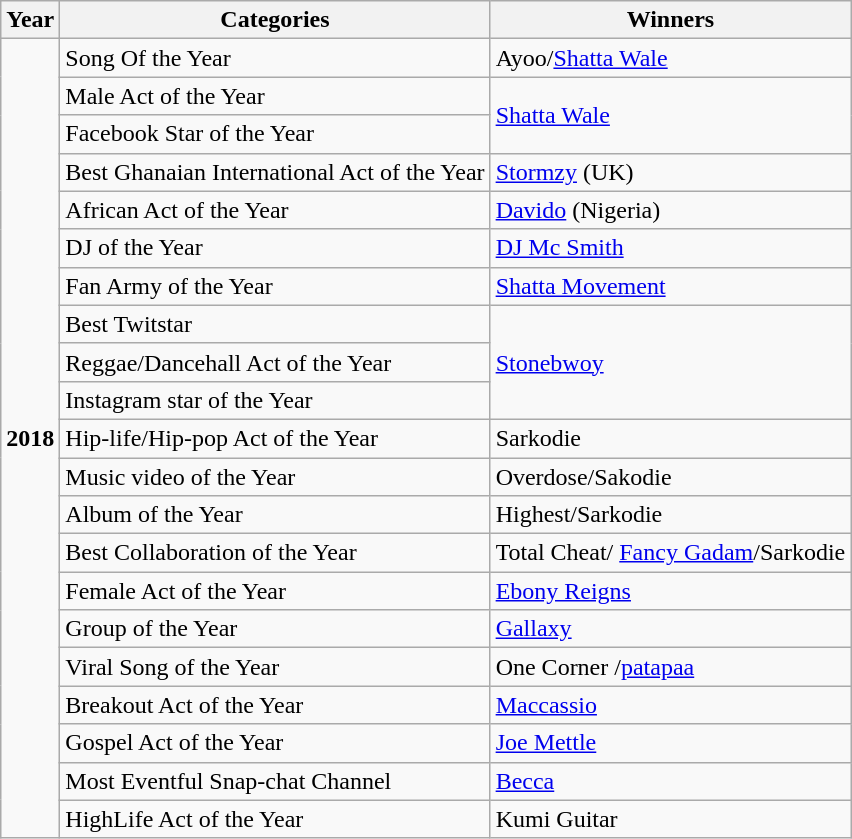<table class="wikitable">
<tr>
<th>Year</th>
<th>Categories</th>
<th>Winners</th>
</tr>
<tr>
<td rowspan="21"><strong>2018</strong></td>
<td>Song Of the Year</td>
<td>Ayoo/<a href='#'>Shatta Wale</a></td>
</tr>
<tr>
<td>Male Act of the Year</td>
<td rowspan="2"><a href='#'>Shatta Wale</a></td>
</tr>
<tr>
<td>Facebook Star of the Year</td>
</tr>
<tr>
<td>Best Ghanaian International Act of the Year</td>
<td><a href='#'>Stormzy</a> (UK)</td>
</tr>
<tr>
<td>African Act of the Year</td>
<td><a href='#'>Davido</a> (Nigeria)</td>
</tr>
<tr>
<td>DJ of the Year</td>
<td><a href='#'>DJ Mc Smith</a></td>
</tr>
<tr>
<td>Fan Army of the Year</td>
<td><a href='#'>Shatta Movement</a></td>
</tr>
<tr>
<td>Best Twitstar</td>
<td rowspan="3"><a href='#'>Stonebwoy</a></td>
</tr>
<tr>
<td>Reggae/Dancehall Act of the Year</td>
</tr>
<tr>
<td>Instagram star of the Year</td>
</tr>
<tr>
<td>Hip-life/Hip-pop Act of the Year</td>
<td>Sarkodie</td>
</tr>
<tr>
<td>Music video of the Year</td>
<td>Overdose/Sakodie</td>
</tr>
<tr>
<td>Album of the Year</td>
<td>Highest/Sarkodie</td>
</tr>
<tr>
<td>Best Collaboration of the Year</td>
<td>Total Cheat/ <a href='#'>Fancy Gadam</a>/Sarkodie</td>
</tr>
<tr>
<td>Female Act of the Year</td>
<td><a href='#'>Ebony Reigns</a></td>
</tr>
<tr>
<td>Group of the Year</td>
<td><a href='#'>Gallaxy</a></td>
</tr>
<tr>
<td>Viral Song of the Year</td>
<td>One Corner /<a href='#'>patapaa</a></td>
</tr>
<tr>
<td>Breakout Act of the Year</td>
<td><a href='#'>Maccassio</a></td>
</tr>
<tr>
<td>Gospel Act of the Year</td>
<td><a href='#'>Joe Mettle</a></td>
</tr>
<tr>
<td>Most Eventful Snap-chat Channel</td>
<td><a href='#'>Becca</a></td>
</tr>
<tr>
<td>HighLife Act of the Year</td>
<td>Kumi Guitar</td>
</tr>
</table>
